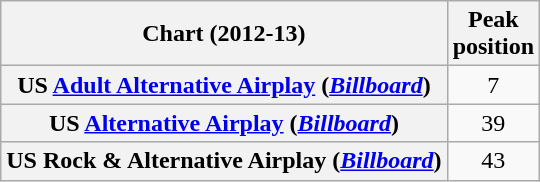<table class="wikitable sortable plainrowheaders" style="text-align:center">
<tr>
<th scope="col">Chart (2012-13)</th>
<th scope="col">Peak<br>position</th>
</tr>
<tr>
<th scope="row">US <a href='#'>Adult Alternative Airplay</a> (<em><a href='#'>Billboard</a></em>)</th>
<td>7</td>
</tr>
<tr>
<th scope="row">US <a href='#'>Alternative Airplay</a> (<em><a href='#'>Billboard</a></em>)</th>
<td>39</td>
</tr>
<tr>
<th scope="row">US Rock & Alternative Airplay (<a href='#'><em>Billboard</em></a>)</th>
<td>43</td>
</tr>
</table>
